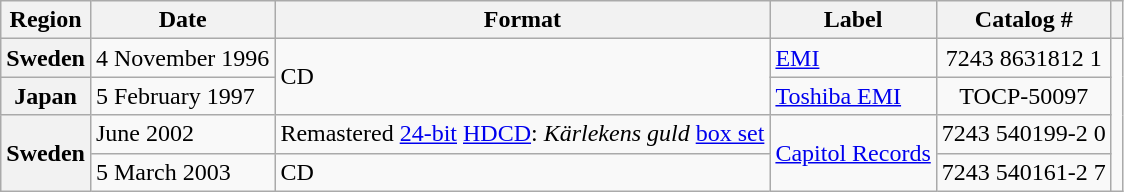<table class="wikitable plainrowheaders">
<tr>
<th scope="col">Region</th>
<th scope="col">Date</th>
<th scope="col">Format</th>
<th scope="col">Label</th>
<th scope="col">Catalog #</th>
<th scope="col"></th>
</tr>
<tr>
<th scope="row">Sweden</th>
<td>4 November 1996</td>
<td rowspan="2">CD</td>
<td><a href='#'>EMI</a></td>
<td style="text-align:center;">7243 8631812 1</td>
<td rowspan="4" align="center"></td>
</tr>
<tr>
<th scope="row">Japan</th>
<td>5 February 1997</td>
<td><a href='#'>Toshiba EMI</a></td>
<td style="text-align:center;">TOCP-50097</td>
</tr>
<tr>
<th scope="row" rowspan="2">Sweden</th>
<td>June 2002</td>
<td>Remastered <a href='#'>24-bit</a> <a href='#'>HDCD</a>: <em>Kärlekens guld</em> <a href='#'>box set</a></td>
<td rowspan="2"><a href='#'>Capitol Records</a></td>
<td style="text-align:center;">7243 540199-2 0</td>
</tr>
<tr>
<td>5 March 2003</td>
<td>CD</td>
<td>7243 540161-2 7</td>
</tr>
</table>
